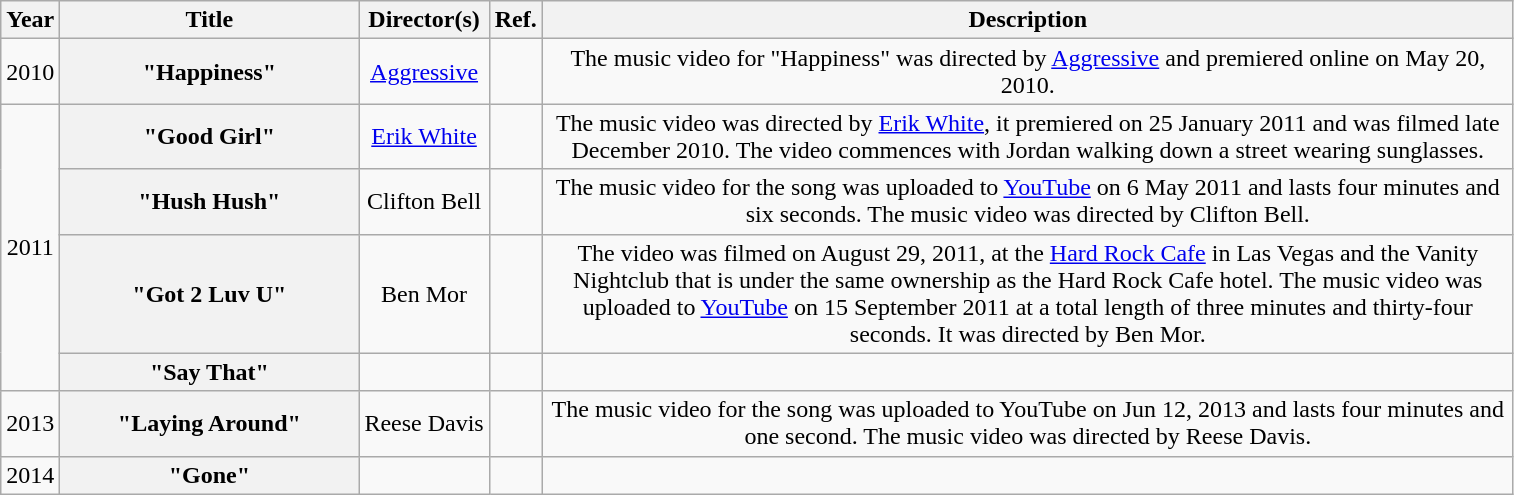<table class="wikitable sortable plainrowheaders" style="text-align:center;">
<tr>
<th scope="col">Year</th>
<th scope="col" style="width:12em;">Title</th>
<th scope="col">Director(s)</th>
<th scope="col">Ref.</th>
<th scope="col" class="unsortable" style="width: 40em;">Description</th>
</tr>
<tr>
<td>2010</td>
<th scope="row">"Happiness"</th>
<td><a href='#'>Aggressive</a></td>
<td></td>
<td>The music video for "Happiness" was directed by <a href='#'>Aggressive</a> and premiered online on May 20, 2010.</td>
</tr>
<tr>
<td rowspan="4">2011</td>
<th scope="row">"Good Girl"</th>
<td><a href='#'>Erik White</a></td>
<td></td>
<td>The music video was directed by <a href='#'>Erik White</a>, it premiered on 25 January 2011 and was filmed late December 2010. The video commences with Jordan walking down a street wearing sunglasses.</td>
</tr>
<tr>
<th scope="row">"Hush Hush"</th>
<td>Clifton Bell</td>
<td></td>
<td>The music video for the song was uploaded to <a href='#'>YouTube</a> on 6 May 2011 and lasts four minutes and six seconds. The music video was directed by Clifton Bell.</td>
</tr>
<tr>
<th scope="row">"Got 2 Luv U"</th>
<td>Ben Mor</td>
<td></td>
<td>The video was filmed on August 29, 2011, at the <a href='#'>Hard Rock Cafe</a> in Las Vegas and the Vanity Nightclub that is under the same ownership as the Hard Rock Cafe hotel. The music video was uploaded to <a href='#'>YouTube</a> on 15 September 2011 at a total length of three minutes and thirty-four seconds. It was directed by Ben Mor.</td>
</tr>
<tr>
<th scope="row">"Say That"</th>
<td></td>
<td></td>
<td></td>
</tr>
<tr>
<td>2013</td>
<th scope="row">"Laying Around"</th>
<td>Reese Davis</td>
<td></td>
<td>The music video for the song was uploaded to YouTube on Jun 12, 2013 and lasts four minutes and one second. The music video was directed by Reese Davis.</td>
</tr>
<tr>
<td>2014</td>
<th scope="row">"Gone"</th>
<td></td>
<td></td>
<td></td>
</tr>
</table>
